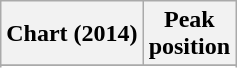<table class="wikitable sortable plainrowheaders" style="text-align:center">
<tr>
<th>Chart (2014)</th>
<th>Peak<br>position</th>
</tr>
<tr>
</tr>
<tr>
</tr>
<tr>
</tr>
<tr>
</tr>
<tr>
</tr>
<tr>
</tr>
</table>
